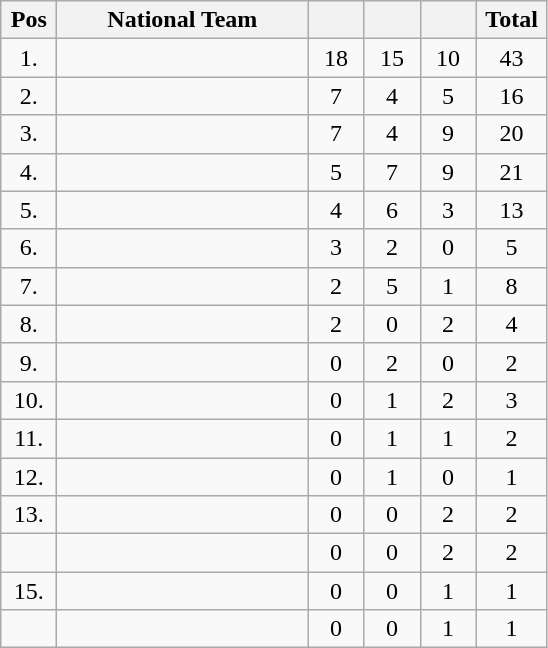<table class="wikitable">
<tr>
<th width=30px>Pos</th>
<th width=160px>National Team</th>
<th width=30px ></th>
<th width=30px ></th>
<th width=30px ></th>
<th width=40px>Total</th>
</tr>
<tr align=center>
<td>1.</td>
<td align=left></td>
<td>18</td>
<td>15</td>
<td>10</td>
<td>43</td>
</tr>
<tr align=center>
<td>2.</td>
<td align=left></td>
<td>7</td>
<td>4</td>
<td>5</td>
<td>16</td>
</tr>
<tr align=center>
<td>3.</td>
<td align=left></td>
<td>7</td>
<td>4</td>
<td>9</td>
<td>20</td>
</tr>
<tr align=center>
<td>4.</td>
<td align=left></td>
<td>5</td>
<td>7</td>
<td>9</td>
<td>21</td>
</tr>
<tr align=center>
<td>5.</td>
<td align=left></td>
<td>4</td>
<td>6</td>
<td>3</td>
<td>13</td>
</tr>
<tr align=center>
<td>6.</td>
<td align=left><em></em> <br></td>
<td>3</td>
<td>2</td>
<td>0</td>
<td>5</td>
</tr>
<tr align=center>
<td>7.</td>
<td align=left><em></em> <br></td>
<td>2</td>
<td>5</td>
<td>1</td>
<td>8</td>
</tr>
<tr align=center>
<td>8.</td>
<td align=left></td>
<td>2</td>
<td>0</td>
<td>2</td>
<td>4</td>
</tr>
<tr align=center>
<td>9.</td>
<td align=left></td>
<td>0</td>
<td>2</td>
<td>0</td>
<td>2</td>
</tr>
<tr align=center>
<td>10.</td>
<td align=left></td>
<td>0</td>
<td>1</td>
<td>2</td>
<td>3</td>
</tr>
<tr align=center>
<td>11.</td>
<td align=left></td>
<td>0</td>
<td>1</td>
<td>1</td>
<td>2</td>
</tr>
<tr align=center>
<td>12.</td>
<td align=left></td>
<td>0</td>
<td>1</td>
<td>0</td>
<td>1</td>
</tr>
<tr align=center>
<td>13.</td>
<td align=left></td>
<td>0</td>
<td>0</td>
<td>2</td>
<td>2</td>
</tr>
<tr align=center>
<td></td>
<td align=left></td>
<td>0</td>
<td>0</td>
<td>2</td>
<td>2</td>
</tr>
<tr align=center>
<td>15.</td>
<td align=left></td>
<td>0</td>
<td>0</td>
<td>1</td>
<td>1</td>
</tr>
<tr align=center>
<td></td>
<td align=left></td>
<td>0</td>
<td>0</td>
<td>1</td>
<td>1</td>
</tr>
</table>
